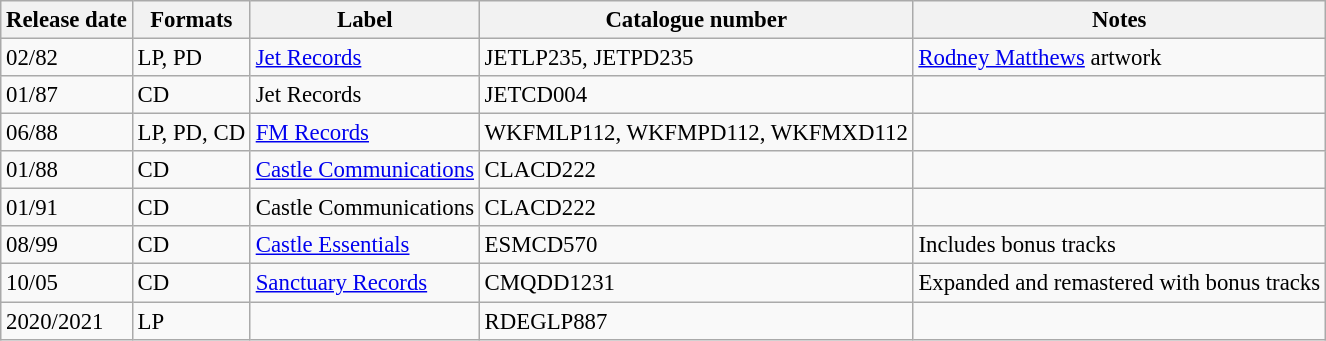<table class="wikitable" style="font-size: 95%;">
<tr>
<th>Release date</th>
<th>Formats</th>
<th>Label</th>
<th>Catalogue number</th>
<th>Notes</th>
</tr>
<tr>
<td>02/82</td>
<td>LP, PD</td>
<td><a href='#'>Jet Records</a></td>
<td>JETLP235, JETPD235</td>
<td><a href='#'>Rodney Matthews</a> artwork</td>
</tr>
<tr>
<td>01/87</td>
<td>CD</td>
<td>Jet Records</td>
<td>JETCD004</td>
<td></td>
</tr>
<tr>
<td>06/88</td>
<td>LP, PD, CD</td>
<td><a href='#'>FM Records</a></td>
<td>WKFMLP112, WKFMPD112, WKFMXD112</td>
<td></td>
</tr>
<tr>
<td>01/88</td>
<td>CD</td>
<td><a href='#'>Castle Communications</a></td>
<td>CLACD222</td>
<td></td>
</tr>
<tr>
<td>01/91</td>
<td>CD</td>
<td>Castle Communications</td>
<td>CLACD222</td>
<td></td>
</tr>
<tr>
<td>08/99</td>
<td>CD</td>
<td><a href='#'>Castle Essentials</a></td>
<td>ESMCD570</td>
<td>Includes bonus tracks</td>
</tr>
<tr>
<td>10/05</td>
<td>CD</td>
<td><a href='#'>Sanctuary Records</a></td>
<td>CMQDD1231</td>
<td>Expanded and remastered with bonus tracks</td>
</tr>
<tr>
<td>2020/2021</td>
<td>LP</td>
<td></td>
<td>RDEGLP887</td>
</tr>
</table>
